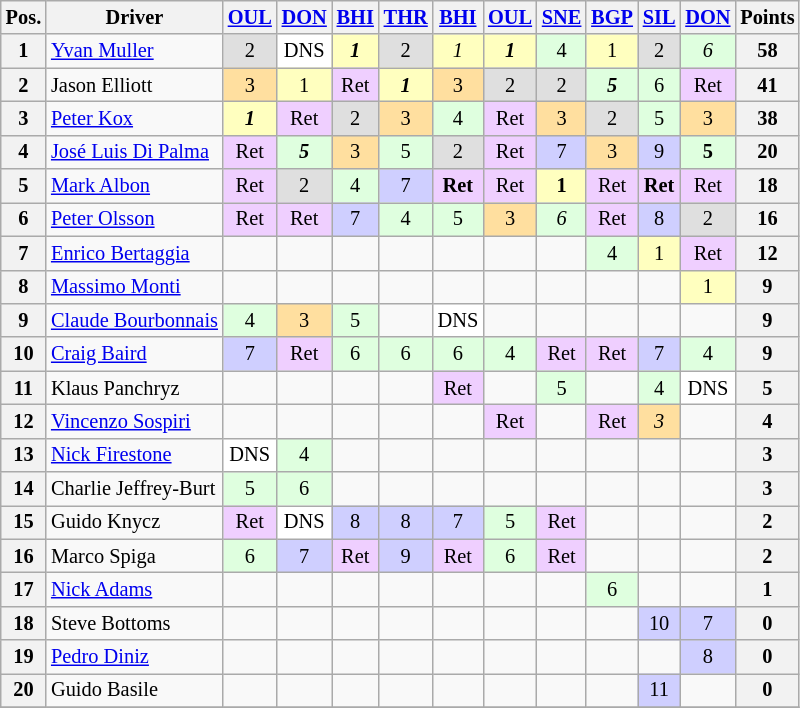<table class="wikitable" style="font-size: 85%; text-align:center;">
<tr valign="top">
<th valign="middle">Pos.</th>
<th valign="middle">Driver</th>
<th><a href='#'>OUL</a></th>
<th><a href='#'>DON</a></th>
<th><a href='#'>BHI</a></th>
<th><a href='#'>THR</a></th>
<th><a href='#'>BHI</a></th>
<th><a href='#'>OUL</a></th>
<th><a href='#'>SNE</a></th>
<th><a href='#'>BGP</a></th>
<th><a href='#'>SIL</a></th>
<th><a href='#'>DON</a></th>
<th>Points</th>
</tr>
<tr>
<th>1</th>
<td align=left> <a href='#'>Yvan Muller</a></td>
<td style="background:#DFDFDF;">2</td>
<td style="background:#FFFFFF;">DNS</td>
<td style="background:#FFFFBF;"><strong><em>1</em></strong></td>
<td style="background:#DFDFDF;">2</td>
<td style="background:#FFFFBF;"><em>1</em></td>
<td style="background:#FFFFBF;"><strong><em>1</em></strong></td>
<td style="background:#DFFFDF;">4</td>
<td style="background:#FFFFBF;">1</td>
<td style="background:#DFDFDF;">2</td>
<td style="background:#DFFFDF;"><em>6</em></td>
<th>58</th>
</tr>
<tr>
<th>2</th>
<td align=left> Jason Elliott</td>
<td style="background:#FFDF9F;">3</td>
<td style="background:#FFFFBF;">1</td>
<td style="background:#EFCFFF;">Ret</td>
<td style="background:#FFFFBF;"><strong><em>1</em></strong></td>
<td style="background:#FFDF9F;">3</td>
<td style="background:#DFDFDF;">2</td>
<td style="background:#DFDFDF;">2</td>
<td style="background:#DFFFDF;"><strong><em>5</em></strong></td>
<td style="background:#DFFFDF;">6</td>
<td style="background:#EFCFFF;">Ret</td>
<th>41</th>
</tr>
<tr>
<th>3</th>
<td align=left> <a href='#'>Peter Kox</a></td>
<td style="background:#FFFFBF;"><strong><em>1</em></strong></td>
<td style="background:#EFCFFF;">Ret</td>
<td style="background:#DFDFDF;">2</td>
<td style="background:#FFDF9F;">3</td>
<td style="background:#DFFFDF;">4</td>
<td style="background:#EFCFFF;">Ret</td>
<td style="background:#FFDF9F;">3</td>
<td style="background:#DFDFDF;">2</td>
<td style="background:#DFFFDF;">5</td>
<td style="background:#FFDF9F;">3</td>
<th>38</th>
</tr>
<tr>
<th>4</th>
<td align=left> <a href='#'>José Luis Di Palma</a></td>
<td style="background:#EFCFFF;">Ret</td>
<td style="background:#DFFFDF;"><strong><em>5</em></strong></td>
<td style="background:#FFDF9F;">3</td>
<td style="background:#DFFFDF;">5</td>
<td style="background:#DFDFDF;">2</td>
<td style="background:#EFCFFF;">Ret</td>
<td style="background:#CFCFFF;">7</td>
<td style="background:#FFDF9F;">3</td>
<td style="background:#CFCFFF;">9</td>
<td style="background:#DFFFDF;"><strong>5</strong></td>
<th>20</th>
</tr>
<tr>
<th>5</th>
<td align=left> <a href='#'>Mark Albon</a></td>
<td style="background:#EFCFFF;">Ret</td>
<td style="background:#DFDFDF;">2</td>
<td style="background:#DFFFDF;">4</td>
<td style="background:#CFCFFF;">7</td>
<td style="background:#EFCFFF;"><strong>Ret</strong></td>
<td style="background:#EFCFFF;">Ret</td>
<td style="background:#FFFFBF;"><strong>1</strong></td>
<td style="background:#EFCFFF;">Ret</td>
<td style="background:#EFCFFF;"><strong>Ret</strong></td>
<td style="background:#EFCFFF;">Ret</td>
<th>18</th>
</tr>
<tr>
<th>6</th>
<td align=left> <a href='#'>Peter Olsson</a></td>
<td style="background:#EFCFFF;">Ret</td>
<td style="background:#EFCFFF;">Ret</td>
<td style="background:#CFCFFF;">7</td>
<td style="background:#DFFFDF;">4</td>
<td style="background:#DFFFDF;">5</td>
<td style="background:#FFDF9F;">3</td>
<td style="background:#DFFFDF;"><em>6</em></td>
<td style="background:#EFCFFF;">Ret</td>
<td style="background:#CFCFFF;">8</td>
<td style="background:#DFDFDF;">2</td>
<th>16</th>
</tr>
<tr>
<th>7</th>
<td align=left> <a href='#'>Enrico Bertaggia</a></td>
<td></td>
<td></td>
<td></td>
<td></td>
<td></td>
<td></td>
<td></td>
<td style="background:#DFFFDF;">4</td>
<td style="background:#FFFFBF;">1</td>
<td style="background:#EFCFFF;">Ret</td>
<th>12</th>
</tr>
<tr>
<th>8</th>
<td align=left> <a href='#'>Massimo Monti</a></td>
<td></td>
<td></td>
<td></td>
<td></td>
<td></td>
<td></td>
<td></td>
<td></td>
<td></td>
<td style="background:#FFFFBF;">1</td>
<th>9</th>
</tr>
<tr>
<th>9</th>
<td align=left> <a href='#'>Claude Bourbonnais</a></td>
<td style="background:#DFFFDF;">4</td>
<td style="background:#FFDF9F;">3</td>
<td style="background:#DFFFDF;">5</td>
<td></td>
<td style="background:#FFFFFF;">DNS</td>
<td></td>
<td></td>
<td></td>
<td></td>
<td></td>
<th>9</th>
</tr>
<tr>
<th>10</th>
<td align=left> <a href='#'>Craig Baird</a></td>
<td style="background:#CFCFFF;">7</td>
<td style="background:#EFCFFF;">Ret</td>
<td style="background:#DFFFDF;">6</td>
<td style="background:#DFFFDF;">6</td>
<td style="background:#DFFFDF;">6</td>
<td style="background:#DFFFDF;">4</td>
<td style="background:#EFCFFF;">Ret</td>
<td style="background:#EFCFFF;">Ret</td>
<td style="background:#CFCFFF;">7</td>
<td style="background:#DFFFDF;">4</td>
<th>9</th>
</tr>
<tr>
<th>11</th>
<td align=left> Klaus Panchryz</td>
<td></td>
<td></td>
<td></td>
<td></td>
<td style="background:#EFCFFF;">Ret</td>
<td></td>
<td style="background:#DFFFDF;">5</td>
<td></td>
<td style="background:#DFFFDF;">4</td>
<td style="background:#FFFFFF;">DNS</td>
<th>5</th>
</tr>
<tr>
<th>12</th>
<td align=left> <a href='#'>Vincenzo Sospiri</a></td>
<td></td>
<td></td>
<td></td>
<td></td>
<td></td>
<td style="background:#EFCFFF;">Ret</td>
<td></td>
<td style="background:#EFCFFF;">Ret</td>
<td style="background:#FFDF9F;"><em>3</em></td>
<td></td>
<th>4</th>
</tr>
<tr>
<th>13</th>
<td align=left> <a href='#'>Nick Firestone</a></td>
<td style="background:#FFFFFF;">DNS</td>
<td style="background:#DFFFDF;">4</td>
<td></td>
<td></td>
<td></td>
<td></td>
<td></td>
<td></td>
<td></td>
<td></td>
<th>3</th>
</tr>
<tr>
<th>14</th>
<td align=left> Charlie Jeffrey-Burt</td>
<td style="background:#DFFFDF;">5</td>
<td style="background:#DFFFDF;">6</td>
<td></td>
<td></td>
<td></td>
<td></td>
<td></td>
<td></td>
<td></td>
<td></td>
<th>3</th>
</tr>
<tr>
<th>15</th>
<td align=left> Guido Knycz</td>
<td style="background:#EFCFFF;">Ret</td>
<td style="background:#FFFFFF;">DNS</td>
<td style="background:#CFCFFF;">8</td>
<td style="background:#CFCFFF;">8</td>
<td style="background:#CFCFFF;">7</td>
<td style="background:#DFFFDF;">5</td>
<td style="background:#EFCFFF;">Ret</td>
<td></td>
<td></td>
<td></td>
<th>2</th>
</tr>
<tr>
<th>16</th>
<td align=left> Marco Spiga</td>
<td style="background:#DFFFDF;">6</td>
<td style="background:#CFCFFF;">7</td>
<td style="background:#EFCFFF;">Ret</td>
<td style="background:#CFCFFF;">9</td>
<td style="background:#EFCFFF;">Ret</td>
<td style="background:#DFFFDF;">6</td>
<td style="background:#EFCFFF;">Ret</td>
<td></td>
<td></td>
<td></td>
<th>2</th>
</tr>
<tr>
<th>17</th>
<td align=left> <a href='#'>Nick Adams</a></td>
<td></td>
<td></td>
<td></td>
<td></td>
<td></td>
<td></td>
<td></td>
<td style="background:#DFFFDF;">6</td>
<td></td>
<td></td>
<th>1</th>
</tr>
<tr>
<th>18</th>
<td align=left> Steve Bottoms</td>
<td></td>
<td></td>
<td></td>
<td></td>
<td></td>
<td></td>
<td></td>
<td></td>
<td style="background:#CFCFFF;">10</td>
<td style="background:#CFCFFF;">7</td>
<th>0</th>
</tr>
<tr>
<th>19</th>
<td align=left> <a href='#'>Pedro Diniz</a></td>
<td></td>
<td></td>
<td></td>
<td></td>
<td></td>
<td></td>
<td></td>
<td></td>
<td></td>
<td style="background:#CFCFFF;">8</td>
<th>0</th>
</tr>
<tr>
<th>20</th>
<td align=left> Guido Basile</td>
<td></td>
<td></td>
<td></td>
<td></td>
<td></td>
<td></td>
<td></td>
<td></td>
<td style="background:#CFCFFF;">11</td>
<td></td>
<th>0</th>
</tr>
<tr>
</tr>
</table>
